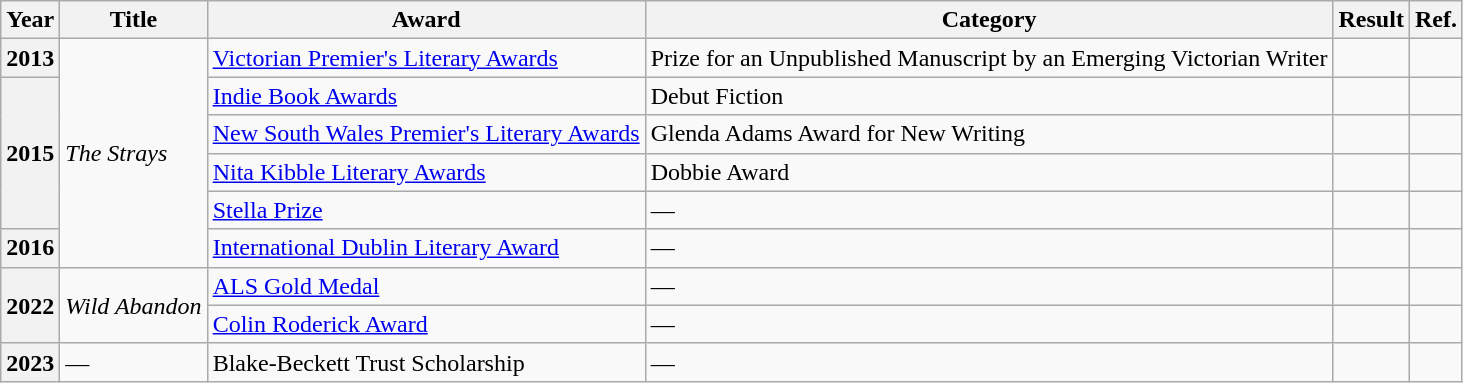<table class="wikitable sortable">
<tr>
<th>Year</th>
<th>Title</th>
<th>Award</th>
<th>Category</th>
<th>Result</th>
<th>Ref.</th>
</tr>
<tr>
<th rowspan=1>2013</th>
<td rowspan="6"><em>The Strays</em></td>
<td><a href='#'>Victorian Premier's Literary Awards</a></td>
<td>Prize for an Unpublished Manuscript by an Emerging Victorian Writer</td>
<td></td>
<td></td>
</tr>
<tr>
<th rowspan=4>2015</th>
<td><a href='#'>Indie Book Awards</a></td>
<td>Debut Fiction</td>
<td></td>
<td></td>
</tr>
<tr>
<td><a href='#'>New South Wales Premier's Literary Awards</a></td>
<td>Glenda Adams Award for New Writing</td>
<td></td>
<td></td>
</tr>
<tr>
<td><a href='#'>Nita Kibble Literary Awards</a></td>
<td>Dobbie Award</td>
<td></td>
<td></td>
</tr>
<tr>
<td><a href='#'>Stella Prize</a></td>
<td>—</td>
<td></td>
<td></td>
</tr>
<tr>
<th rowspan=1>2016</th>
<td><a href='#'>International Dublin Literary Award</a></td>
<td>—</td>
<td></td>
<td></td>
</tr>
<tr>
<th rowspan=2>2022</th>
<td rowspan=2><em>Wild Abandon</em></td>
<td><a href='#'>ALS Gold Medal</a></td>
<td>—</td>
<td></td>
<td></td>
</tr>
<tr>
<td><a href='#'>Colin Roderick Award</a></td>
<td>—</td>
<td></td>
<td></td>
</tr>
<tr>
<th rowspan=1>2023</th>
<td>—</td>
<td>Blake-Beckett Trust Scholarship</td>
<td>—</td>
<td></td>
<td></td>
</tr>
</table>
